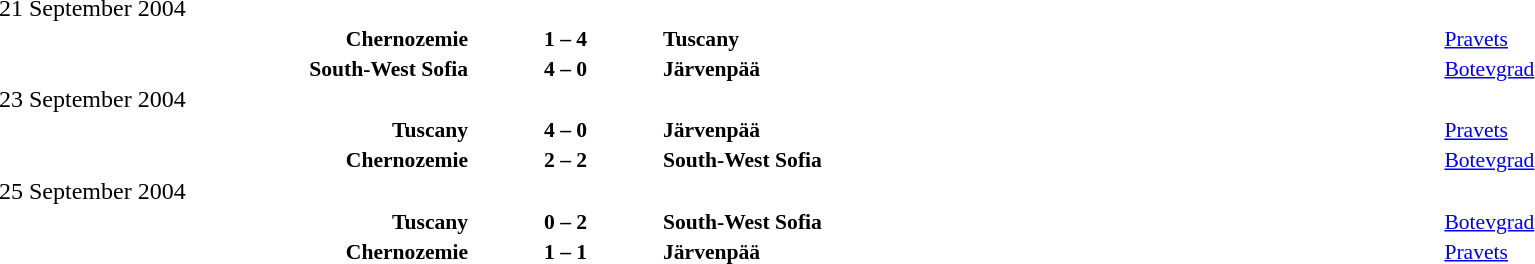<table width=100% cellspacing=1>
<tr>
<th width=25%></th>
<th width=10%></th>
<th></th>
</tr>
<tr>
<td>21 September 2004</td>
</tr>
<tr style=font-size:90%>
<td align=right><strong>Chernozemie</strong></td>
<td align=center><strong>1 – 4</strong></td>
<td><strong>Tuscany</strong></td>
<td><a href='#'>Pravets</a></td>
</tr>
<tr style=font-size:90%>
<td align=right><strong>South-West Sofia</strong></td>
<td align=center><strong>4 – 0</strong></td>
<td><strong>Järvenpää</strong></td>
<td><a href='#'>Botevgrad</a></td>
</tr>
<tr>
<td>23 September 2004</td>
</tr>
<tr style=font-size:90%>
<td align=right><strong>Tuscany</strong></td>
<td align=center><strong>4 – 0</strong></td>
<td><strong>Järvenpää</strong></td>
<td><a href='#'>Pravets</a></td>
</tr>
<tr style=font-size:90%>
<td align=right><strong>Chernozemie</strong></td>
<td align=center><strong>2 – 2</strong></td>
<td><strong>South-West Sofia</strong></td>
<td><a href='#'>Botevgrad</a></td>
</tr>
<tr>
<td>25 September 2004</td>
</tr>
<tr style=font-size:90%>
<td align=right><strong>Tuscany</strong></td>
<td align=center><strong>0 – 2</strong></td>
<td><strong>South-West Sofia</strong></td>
<td><a href='#'>Botevgrad</a></td>
</tr>
<tr style=font-size:90%>
<td align=right><strong>Chernozemie</strong></td>
<td align=center><strong>1 – 1</strong></td>
<td><strong>Järvenpää</strong></td>
<td><a href='#'>Pravets</a></td>
</tr>
</table>
